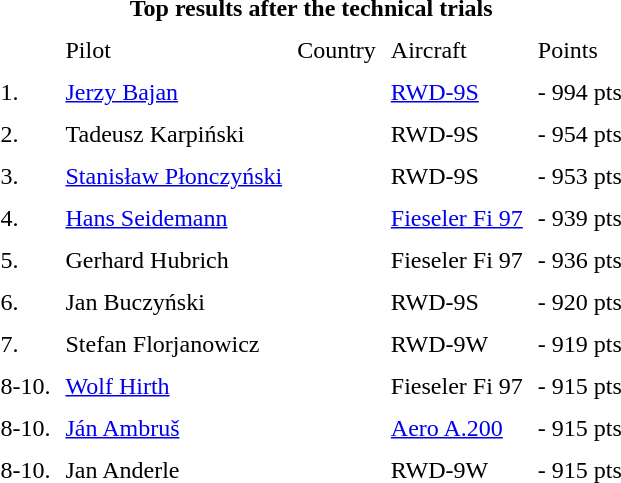<table cellspacing=8>
<tr>
<th colspan=12>Top results after the technical trials</th>
</tr>
<tr>
<td> </td>
<td>Pilot</td>
<td>Country</td>
<td>Aircraft</td>
<td>Points</td>
</tr>
<tr>
<td>1.</td>
<td><a href='#'>Jerzy Bajan</a></td>
<td></td>
<td><a href='#'>RWD-9S</a></td>
<td>-  994 pts</td>
</tr>
<tr>
<td>2.</td>
<td>Tadeusz Karpiński</td>
<td></td>
<td>RWD-9S</td>
<td>- 954 pts</td>
</tr>
<tr>
<td>3.</td>
<td><a href='#'>Stanisław Płonczyński</a></td>
<td></td>
<td>RWD-9S</td>
<td>- 953 pts</td>
</tr>
<tr>
<td>4.</td>
<td><a href='#'>Hans Seidemann</a></td>
<td></td>
<td><a href='#'>Fieseler Fi 97</a></td>
<td>- 939 pts</td>
</tr>
<tr>
<td>5.</td>
<td>Gerhard Hubrich</td>
<td></td>
<td>Fieseler Fi 97</td>
<td>- 936 pts</td>
</tr>
<tr>
<td>6.</td>
<td>Jan Buczyński</td>
<td></td>
<td>RWD-9S</td>
<td>- 920 pts</td>
</tr>
<tr>
<td>7.</td>
<td>Stefan Florjanowicz</td>
<td></td>
<td>RWD-9W</td>
<td>- 919 pts</td>
</tr>
<tr>
<td>8-10.</td>
<td><a href='#'>Wolf Hirth</a></td>
<td></td>
<td>Fieseler Fi 97</td>
<td>- 915 pts</td>
</tr>
<tr>
<td>8-10.</td>
<td><a href='#'>Ján Ambruš</a></td>
<td>  </td>
<td><a href='#'>Aero A.200</a></td>
<td>- 915 pts</td>
</tr>
<tr>
<td>8-10.</td>
<td>Jan Anderle</td>
<td></td>
<td>RWD-9W</td>
<td>- 915 pts</td>
</tr>
</table>
